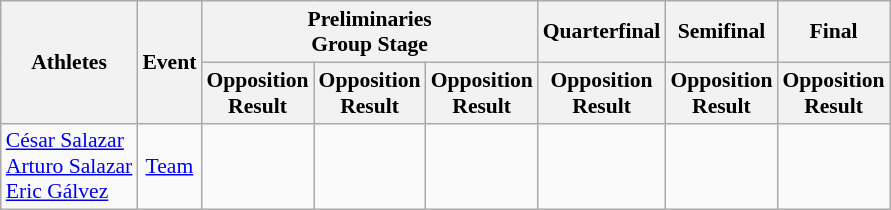<table class="wikitable" border="1" style="font-size:90%">
<tr>
<th rowspan=2>Athletes</th>
<th rowspan=2>Event</th>
<th colspan=3>Preliminaries<br>Group Stage</th>
<th>Quarterfinal</th>
<th>Semifinal</th>
<th>Final</th>
</tr>
<tr>
<th>Opposition<br>Result</th>
<th>Opposition<br>Result</th>
<th>Opposition<br>Result</th>
<th>Opposition<br>Result</th>
<th>Opposition<br>Result</th>
<th>Opposition<br>Result</th>
</tr>
<tr>
<td><a href='#'>César Salazar</a><br><a href='#'>Arturo Salazar</a><br><a href='#'>Eric Gálvez</a></td>
<td align=center><a href='#'>Team</a></td>
<td align=center></td>
<td align=center></td>
<td align=center></td>
<td align=center></td>
<td align=center></td>
<td align=center></td>
</tr>
</table>
